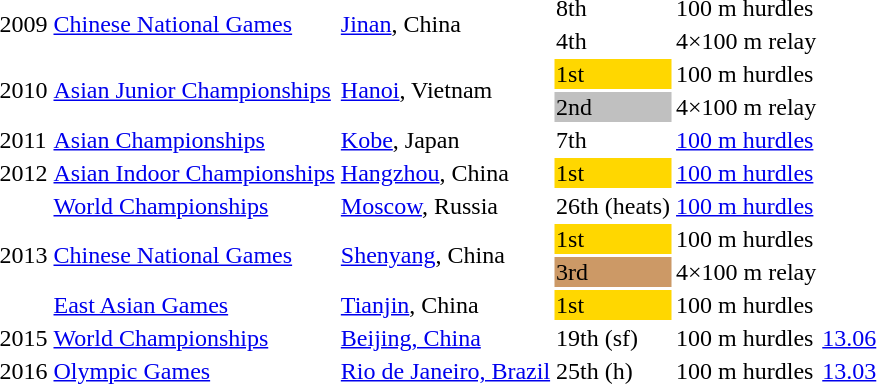<table>
<tr>
<td rowspan=2>2009</td>
<td rowspan=2><a href='#'>Chinese National Games</a></td>
<td rowspan=2><a href='#'>Jinan</a>, China</td>
<td>8th</td>
<td>100 m hurdles</td>
<td></td>
</tr>
<tr>
<td>4th</td>
<td>4×100 m relay</td>
<td></td>
</tr>
<tr>
<td rowspan=2>2010</td>
<td rowspan=2><a href='#'>Asian Junior Championships</a></td>
<td rowspan=2><a href='#'>Hanoi</a>, Vietnam</td>
<td bgcolor=gold>1st</td>
<td>100 m hurdles</td>
<td></td>
</tr>
<tr>
<td bgcolor=silver>2nd</td>
<td>4×100 m relay</td>
<td></td>
</tr>
<tr>
<td>2011</td>
<td><a href='#'>Asian Championships</a></td>
<td><a href='#'>Kobe</a>, Japan</td>
<td>7th</td>
<td><a href='#'>100 m hurdles</a></td>
<td></td>
</tr>
<tr>
<td>2012</td>
<td><a href='#'>Asian Indoor Championships</a></td>
<td><a href='#'>Hangzhou</a>, China</td>
<td bgcolor=gold>1st</td>
<td><a href='#'>100 m hurdles</a></td>
<td></td>
</tr>
<tr>
<td rowspan=4>2013</td>
<td><a href='#'>World Championships</a></td>
<td><a href='#'>Moscow</a>, Russia</td>
<td>26th (heats)</td>
<td><a href='#'>100 m hurdles</a></td>
<td></td>
</tr>
<tr>
<td rowspan=2><a href='#'>Chinese National Games</a></td>
<td rowspan=2><a href='#'>Shenyang</a>, China</td>
<td bgcolor=gold>1st</td>
<td>100 m hurdles</td>
<td></td>
</tr>
<tr>
<td bgcolor=cc9966>3rd</td>
<td>4×100 m relay</td>
<td></td>
</tr>
<tr>
<td><a href='#'>East Asian Games</a></td>
<td><a href='#'>Tianjin</a>, China</td>
<td bgcolor=gold>1st</td>
<td>100 m hurdles</td>
<td></td>
</tr>
<tr>
<td>2015</td>
<td><a href='#'>World Championships</a></td>
<td><a href='#'>Beijing, China</a></td>
<td>19th (sf)</td>
<td>100 m hurdles</td>
<td><a href='#'>13.06</a></td>
</tr>
<tr>
<td>2016</td>
<td><a href='#'>Olympic Games</a></td>
<td><a href='#'>Rio de Janeiro, Brazil</a></td>
<td>25th (h)</td>
<td>100 m hurdles</td>
<td><a href='#'>13.03</a></td>
</tr>
</table>
